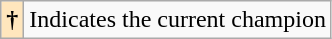<table class="wikitable">
<tr>
<th style="background:#ffe6bd;">†</th>
<td>Indicates the current champion</td>
</tr>
</table>
